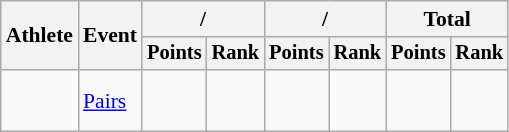<table class="wikitable" style="font-size:90%; text-align:center">
<tr>
<th rowspan=2>Athlete</th>
<th rowspan=2>Event</th>
<th colspan=2>/</th>
<th colspan=2>/</th>
<th colspan=2>Total</th>
</tr>
<tr style="font-size:95%">
<th>Points</th>
<th>Rank</th>
<th>Points</th>
<th>Rank</th>
<th>Points</th>
<th>Rank</th>
</tr>
<tr>
<td align=left> <br> </td>
<td align=left><a href='#'>Pairs</a></td>
<td></td>
<td></td>
<td></td>
<td></td>
<td></td>
<td></td>
</tr>
</table>
